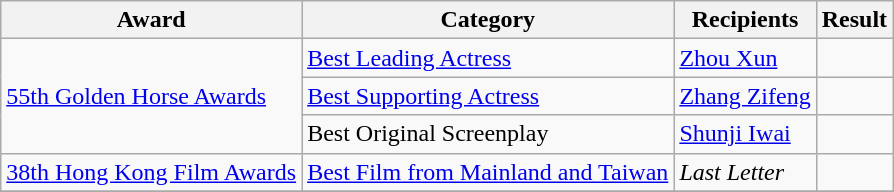<table class="wikitable">
<tr>
<th>Award</th>
<th>Category</th>
<th>Recipients</th>
<th>Result</th>
</tr>
<tr>
<td rowspan=3><a href='#'>55th Golden Horse Awards</a></td>
<td><a href='#'>Best Leading Actress</a></td>
<td><a href='#'>Zhou Xun</a></td>
<td></td>
</tr>
<tr>
<td><a href='#'>Best Supporting Actress</a></td>
<td><a href='#'>Zhang Zifeng</a></td>
<td></td>
</tr>
<tr>
<td>Best Original Screenplay</td>
<td><a href='#'>Shunji Iwai</a></td>
<td></td>
</tr>
<tr>
<td><a href='#'>38th Hong Kong Film Awards</a></td>
<td><a href='#'>Best Film from Mainland and Taiwan</a></td>
<td><em>Last Letter</em></td>
<td></td>
</tr>
<tr>
</tr>
</table>
